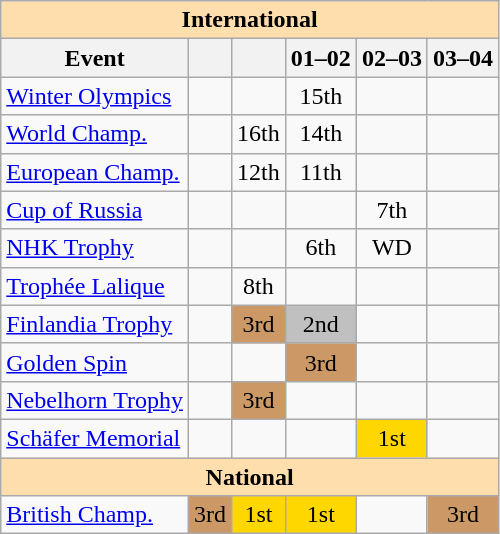<table class="wikitable" style="text-align:center">
<tr>
<th colspan="6" style="background-color: #ffdead; " align="center">International</th>
</tr>
<tr>
<th>Event</th>
<th></th>
<th></th>
<th>01–02</th>
<th>02–03</th>
<th>03–04</th>
</tr>
<tr>
<td align=left><a href='#'>Winter Olympics</a></td>
<td></td>
<td></td>
<td>15th</td>
<td></td>
<td></td>
</tr>
<tr>
<td align=left><a href='#'>World Champ.</a></td>
<td></td>
<td>16th</td>
<td>14th</td>
<td></td>
<td></td>
</tr>
<tr>
<td align=left><a href='#'>European Champ.</a></td>
<td></td>
<td>12th</td>
<td>11th</td>
<td></td>
<td></td>
</tr>
<tr>
<td align=left> <a href='#'>Cup of Russia</a></td>
<td></td>
<td></td>
<td></td>
<td>7th</td>
<td></td>
</tr>
<tr>
<td align=left> <a href='#'>NHK Trophy</a></td>
<td></td>
<td></td>
<td>6th</td>
<td>WD</td>
<td></td>
</tr>
<tr>
<td align=left> <a href='#'>Trophée Lalique</a></td>
<td></td>
<td>8th</td>
<td></td>
<td></td>
<td></td>
</tr>
<tr>
<td align=left><a href='#'>Finlandia Trophy</a></td>
<td></td>
<td bgcolor="cc9966">3rd</td>
<td bgcolor=silver>2nd</td>
<td></td>
<td></td>
</tr>
<tr>
<td align=left><a href='#'>Golden Spin</a></td>
<td></td>
<td></td>
<td bgcolor=cc9966>3rd</td>
<td></td>
<td></td>
</tr>
<tr>
<td align=left><a href='#'>Nebelhorn Trophy</a></td>
<td></td>
<td bgcolor="cc9966">3rd</td>
<td></td>
<td></td>
<td></td>
</tr>
<tr>
<td align=left><a href='#'>Schäfer Memorial</a></td>
<td></td>
<td></td>
<td></td>
<td bgcolor=gold>1st</td>
<td></td>
</tr>
<tr>
<th colspan="6" style="background-color: #ffdead; " align="center">National</th>
</tr>
<tr>
<td align=left><a href='#'>British Champ.</a></td>
<td bgcolor=cc9966>3rd</td>
<td bgcolor="gold">1st</td>
<td bgcolor=gold>1st</td>
<td></td>
<td bgcolor=cc9966>3rd</td>
</tr>
</table>
